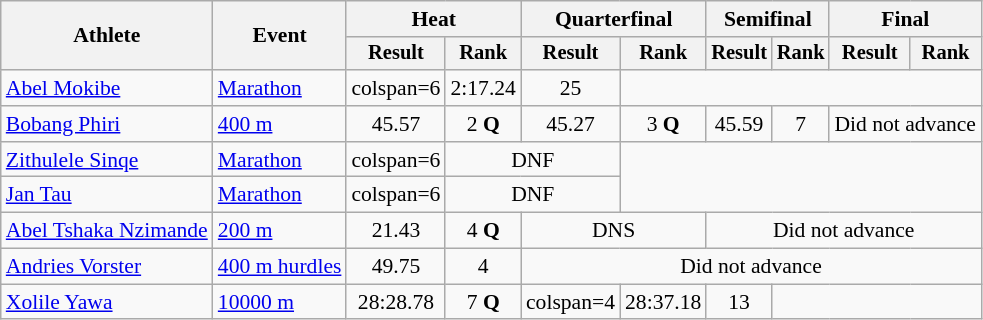<table class="wikitable" style="font-size:90%">
<tr>
<th rowspan="2">Athlete</th>
<th rowspan="2">Event</th>
<th colspan="2">Heat</th>
<th colspan="2">Quarterfinal</th>
<th colspan="2">Semifinal</th>
<th colspan="2">Final</th>
</tr>
<tr style="font-size:95%">
<th>Result</th>
<th>Rank</th>
<th>Result</th>
<th>Rank</th>
<th>Result</th>
<th>Rank</th>
<th>Result</th>
<th>Rank</th>
</tr>
<tr align=center>
<td align=left><a href='#'>Abel Mokibe</a></td>
<td align=left><a href='#'>Marathon</a></td>
<td>colspan=6 </td>
<td>2:17.24</td>
<td>25</td>
</tr>
<tr align=center>
<td align=left><a href='#'>Bobang Phiri</a></td>
<td align=left><a href='#'>400 m</a></td>
<td>45.57</td>
<td>2 <strong>Q</strong></td>
<td>45.27</td>
<td>3 <strong>Q</strong></td>
<td>45.59</td>
<td>7</td>
<td colspan=2>Did not advance</td>
</tr>
<tr align=center>
<td align=left><a href='#'>Zithulele Sinqe</a></td>
<td align=left><a href='#'>Marathon</a></td>
<td>colspan=6 </td>
<td colspan=2>DNF</td>
</tr>
<tr align=center>
<td align=left><a href='#'>Jan Tau</a></td>
<td align=left><a href='#'>Marathon</a></td>
<td>colspan=6 </td>
<td colspan=2>DNF</td>
</tr>
<tr align=center>
<td align=left><a href='#'>Abel Tshaka Nzimande</a></td>
<td align=left><a href='#'>200 m</a></td>
<td>21.43</td>
<td>4 <strong>Q</strong></td>
<td colspan=2>DNS</td>
<td colspan=6>Did not advance</td>
</tr>
<tr align=center>
<td align=left><a href='#'>Andries Vorster</a></td>
<td align=left><a href='#'>400 m hurdles</a></td>
<td>49.75</td>
<td>4</td>
<td colspan=6>Did not advance</td>
</tr>
<tr align=center>
<td align=left><a href='#'>Xolile Yawa</a></td>
<td align=left><a href='#'>10000 m</a></td>
<td>28:28.78</td>
<td>7  <strong>Q</strong></td>
<td>colspan=4 </td>
<td>28:37.18</td>
<td>13</td>
</tr>
</table>
